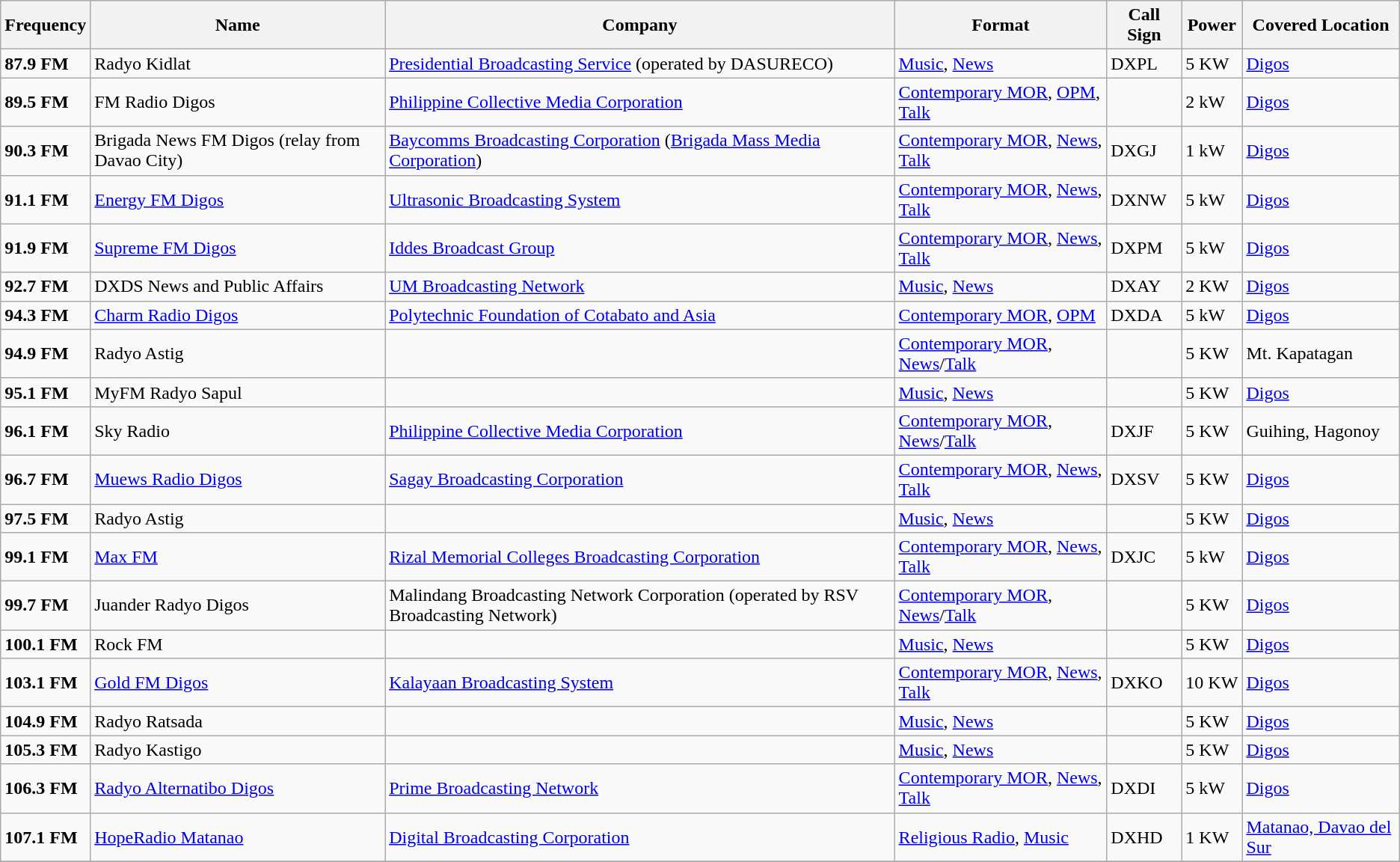<table class="wikitable">
<tr>
<th>Frequency</th>
<th>Name</th>
<th>Company</th>
<th>Format</th>
<th>Call Sign</th>
<th>Power</th>
<th>Covered Location</th>
</tr>
<tr>
<td><strong>87.9 FM</strong></td>
<td>Radyo Kidlat</td>
<td><a href='#'>Presidential Broadcasting Service</a> (operated by DASURECO)</td>
<td><a href='#'>Music</a>, <a href='#'>News</a></td>
<td>DXPL</td>
<td>5 KW</td>
<td><a href='#'>Digos</a></td>
</tr>
<tr>
<td><strong>89.5 FM</strong></td>
<td>FM Radio Digos</td>
<td><a href='#'>Philippine Collective Media Corporation</a></td>
<td><a href='#'>Contemporary MOR</a>, <a href='#'>OPM</a>, <a href='#'>Talk</a></td>
<td></td>
<td>2 kW</td>
<td><a href='#'>Digos</a></td>
</tr>
<tr>
<td><strong>90.3 FM</strong></td>
<td>Brigada News FM Digos (relay from Davao City)</td>
<td><a href='#'>Baycomms Broadcasting Corporation</a> (<a href='#'>Brigada Mass Media Corporation</a>)</td>
<td><a href='#'>Contemporary MOR</a>, <a href='#'>News</a>, <a href='#'>Talk</a></td>
<td>DXGJ</td>
<td>1 kW</td>
<td><a href='#'>Digos</a></td>
</tr>
<tr>
<td><strong>91.1 FM</strong></td>
<td><a href='#'>Energy FM Digos</a></td>
<td><a href='#'>Ultrasonic Broadcasting System</a></td>
<td><a href='#'>Contemporary MOR</a>, <a href='#'>News</a>, <a href='#'>Talk</a></td>
<td>DXNW</td>
<td>5 kW</td>
<td><a href='#'>Digos</a></td>
</tr>
<tr>
<td><strong>91.9 FM</strong></td>
<td><a href='#'>Supreme FM Digos</a></td>
<td><a href='#'>Iddes Broadcast Group</a></td>
<td><a href='#'>Contemporary MOR</a>, <a href='#'>News</a>, <a href='#'>Talk</a></td>
<td>DXPM</td>
<td>5 kW</td>
<td><a href='#'>Digos</a></td>
</tr>
<tr>
<td><strong>92.7 FM</strong></td>
<td>DXDS News and Public Affairs</td>
<td><a href='#'>UM Broadcasting Network</a></td>
<td><a href='#'>Music</a>, <a href='#'>News</a></td>
<td>DXAY</td>
<td>2 KW</td>
<td><a href='#'>Digos</a></td>
</tr>
<tr>
<td><strong>94.3 FM</strong></td>
<td><a href='#'>Charm Radio Digos</a></td>
<td><a href='#'>Polytechnic Foundation of Cotabato and Asia</a></td>
<td><a href='#'>Contemporary MOR</a>, <a href='#'>OPM</a></td>
<td>DXDA</td>
<td>5 kW</td>
<td><a href='#'>Digos</a></td>
</tr>
<tr>
<td><strong>94.9 FM</strong></td>
<td>Radyo Astig</td>
<td></td>
<td><a href='#'>Contemporary MOR</a>, <a href='#'>News</a>/<a href='#'>Talk</a></td>
<td></td>
<td>5 KW</td>
<td>Mt. Kapatagan</td>
</tr>
<tr>
<td><strong>95.1 FM</strong></td>
<td>MyFM Radyo Sapul</td>
<td></td>
<td><a href='#'>Music</a>, <a href='#'>News</a></td>
<td></td>
<td>5 KW</td>
<td><a href='#'>Digos</a></td>
</tr>
<tr>
<td><strong>96.1 FM</strong></td>
<td>Sky Radio</td>
<td><a href='#'>Philippine Collective Media Corporation</a></td>
<td><a href='#'>Contemporary MOR</a>, <a href='#'>News</a>/<a href='#'>Talk</a></td>
<td>DXJF</td>
<td>5 KW</td>
<td>Guihing, Hagonoy</td>
</tr>
<tr>
<td><strong>96.7 FM</strong></td>
<td><a href='#'>Muews Radio Digos</a></td>
<td><a href='#'>Sagay Broadcasting Corporation</a></td>
<td><a href='#'>Contemporary MOR</a>, <a href='#'>News</a>, <a href='#'>Talk</a></td>
<td>DXSV</td>
<td>5 KW</td>
<td><a href='#'>Digos</a></td>
</tr>
<tr>
<td><strong>97.5 FM</strong></td>
<td>Radyo Astig</td>
<td></td>
<td><a href='#'>Music</a>, <a href='#'>News</a></td>
<td></td>
<td>5 KW</td>
<td><a href='#'>Digos</a></td>
</tr>
<tr>
<td><strong>99.1 FM</strong></td>
<td><a href='#'>Max FM</a></td>
<td><a href='#'>Rizal Memorial Colleges Broadcasting Corporation</a></td>
<td><a href='#'>Contemporary MOR</a>, <a href='#'>News</a>, <a href='#'>Talk</a></td>
<td>DXJC</td>
<td>5 kW</td>
<td><a href='#'>Digos</a></td>
</tr>
<tr>
<td><strong>99.7 FM</strong></td>
<td>Juander Radyo Digos</td>
<td>Malindang Broadcasting Network Corporation (operated by RSV Broadcasting Network)</td>
<td><a href='#'>Contemporary MOR</a>, <a href='#'>News</a>/<a href='#'>Talk</a></td>
<td></td>
<td>5 KW</td>
<td><a href='#'>Digos</a></td>
</tr>
<tr>
<td><strong>100.1 FM</strong></td>
<td>Rock FM</td>
<td></td>
<td><a href='#'>Music</a>, <a href='#'>News</a></td>
<td></td>
<td>5 KW</td>
<td><a href='#'>Digos</a></td>
</tr>
<tr>
<td><strong>103.1 FM</strong></td>
<td><a href='#'>Gold FM Digos</a></td>
<td><a href='#'>Kalayaan Broadcasting System</a></td>
<td><a href='#'>Contemporary MOR</a>, <a href='#'>News</a>, <a href='#'>Talk</a></td>
<td>DXKO</td>
<td>10 KW</td>
<td><a href='#'>Digos</a></td>
</tr>
<tr>
<td><strong>104.9 FM</strong></td>
<td>Radyo Ratsada</td>
<td></td>
<td><a href='#'>Music</a>, <a href='#'>News</a></td>
<td></td>
<td>5 KW</td>
<td><a href='#'>Digos</a></td>
</tr>
<tr>
<td><strong>105.3 FM</strong></td>
<td>Radyo Kastigo</td>
<td></td>
<td><a href='#'>Music</a>, <a href='#'>News</a></td>
<td></td>
<td>5 KW</td>
<td><a href='#'>Digos</a></td>
</tr>
<tr>
<td><strong>106.3 FM</strong></td>
<td><a href='#'>Radyo Alternatibo Digos</a></td>
<td><a href='#'>Prime Broadcasting Network</a></td>
<td><a href='#'>Contemporary MOR</a>, <a href='#'>News</a>, <a href='#'>Talk</a></td>
<td>DXDI</td>
<td>5 kW</td>
<td><a href='#'>Digos</a></td>
</tr>
<tr>
<td><strong>107.1 FM</strong></td>
<td><a href='#'>HopeRadio Matanao</a></td>
<td><a href='#'>Digital Broadcasting Corporation</a></td>
<td><a href='#'>Religious Radio</a>, <a href='#'>Music</a></td>
<td>DXHD</td>
<td>1 KW</td>
<td><a href='#'>Matanao, Davao del Sur</a></td>
</tr>
<tr>
</tr>
</table>
